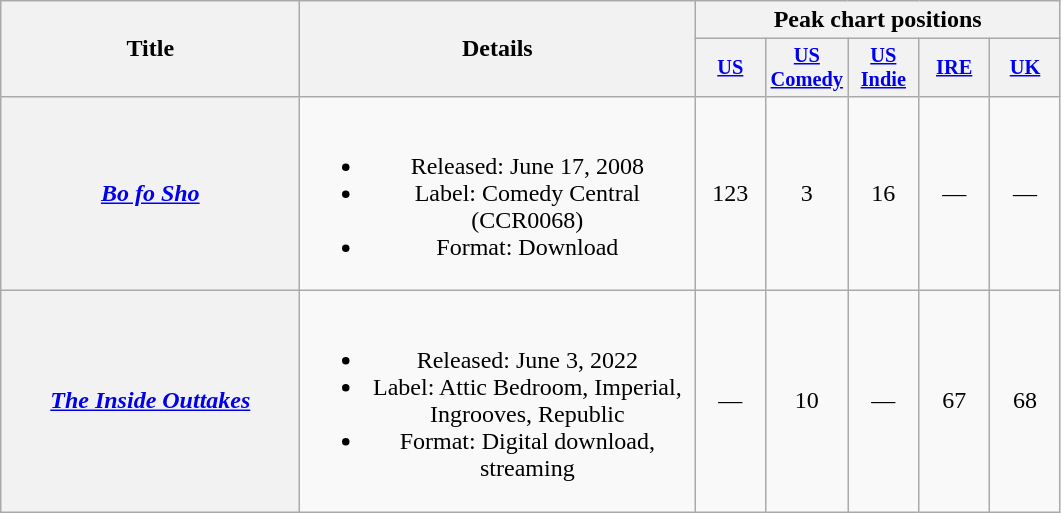<table class="wikitable plainrowheaders" style="text-align:center;" border="1">
<tr>
<th scope="col" rowspan="2" style="width:12em;">Title</th>
<th scope="col" rowspan="2" style="width:16em;">Details</th>
<th scope="col" colspan="5">Peak chart positions</th>
</tr>
<tr>
<th scope="col" style="width:3em;font-size:85%;"><a href='#'>US</a><br></th>
<th scope="col" style="width:3em;font-size:85%;"><a href='#'>US<br>Comedy</a><br></th>
<th scope="col" style="width:3em;font-size:85%;"><a href='#'>US<br>Indie</a><br></th>
<th scope="col" style="width:3em;font-size:85%;"><a href='#'>IRE</a><br></th>
<th scope="col" style="width:3em;font-size:85%;"><a href='#'>UK</a><br></th>
</tr>
<tr>
<th scope="row"><em><a href='#'>Bo fo Sho</a></em></th>
<td><br><ul><li>Released: June 17, 2008</li><li>Label: Comedy Central (CCR0068)</li><li>Format: Download</li></ul></td>
<td>123</td>
<td>3</td>
<td>16</td>
<td>―</td>
<td>―</td>
</tr>
<tr>
<th scope="row"><em><a href='#'>The Inside Outtakes</a></em></th>
<td><br><ul><li>Released: June 3, 2022</li><li>Label: Attic Bedroom, Imperial, Ingrooves, Republic</li><li>Format: Digital download, streaming</li></ul></td>
<td>―</td>
<td>10</td>
<td>―</td>
<td>67</td>
<td>68</td>
</tr>
</table>
